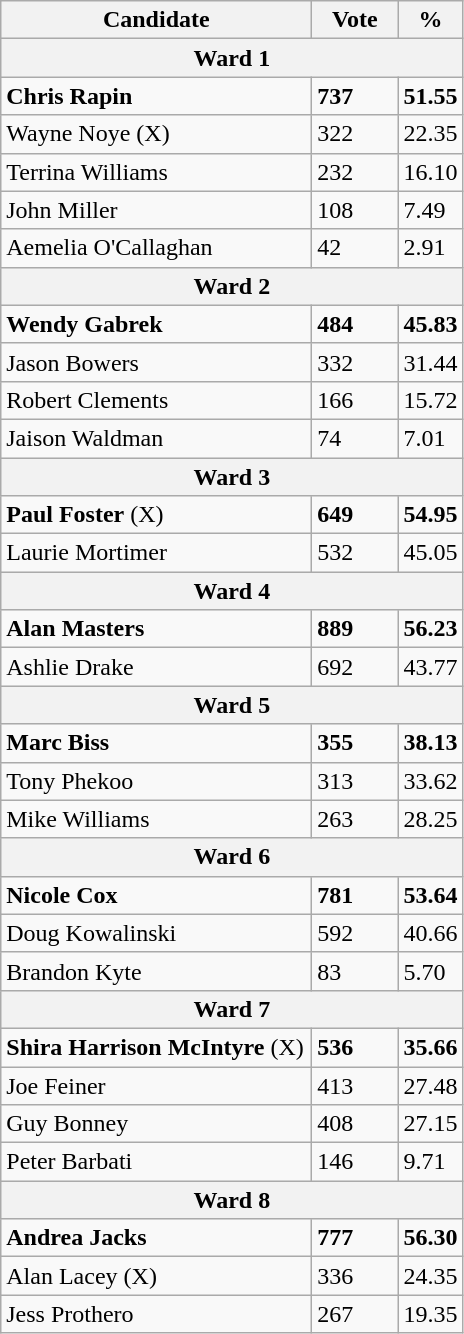<table class="wikitable">
<tr>
<th bgcolor="#DDDDFF" width="200px">Candidate</th>
<th bgcolor="#DDDDFF" width="50px">Vote</th>
<th bgcolor="#DDDDFF" width="30px">%</th>
</tr>
<tr>
<th colspan="3">Ward 1</th>
</tr>
<tr>
<td><strong>Chris Rapin</strong></td>
<td><strong>737</strong></td>
<td><strong>51.55</strong></td>
</tr>
<tr>
<td>Wayne Noye (X)</td>
<td>322</td>
<td>22.35</td>
</tr>
<tr>
<td>Terrina Williams</td>
<td>232</td>
<td>16.10</td>
</tr>
<tr>
<td>John Miller</td>
<td>108</td>
<td>7.49</td>
</tr>
<tr>
<td>Aemelia O'Callaghan</td>
<td>42</td>
<td>2.91</td>
</tr>
<tr>
<th colspan="3">Ward 2</th>
</tr>
<tr>
<td><strong>Wendy Gabrek</strong></td>
<td><strong>484</strong></td>
<td><strong>45.83</strong></td>
</tr>
<tr>
<td>Jason Bowers</td>
<td>332</td>
<td>31.44</td>
</tr>
<tr>
<td>Robert Clements</td>
<td>166</td>
<td>15.72</td>
</tr>
<tr>
<td>Jaison Waldman</td>
<td>74</td>
<td>7.01</td>
</tr>
<tr>
<th colspan="3">Ward 3</th>
</tr>
<tr>
<td><strong>Paul Foster</strong> (X)</td>
<td><strong>649</strong></td>
<td><strong>54.95</strong></td>
</tr>
<tr>
<td>Laurie Mortimer</td>
<td>532</td>
<td>45.05</td>
</tr>
<tr>
<th colspan="3">Ward 4</th>
</tr>
<tr>
<td><strong>Alan Masters</strong></td>
<td><strong>889</strong></td>
<td><strong>56.23</strong></td>
</tr>
<tr>
<td>Ashlie Drake</td>
<td>692</td>
<td>43.77</td>
</tr>
<tr>
<th colspan="3">Ward 5</th>
</tr>
<tr>
<td><strong>Marc Biss</strong></td>
<td><strong>355</strong></td>
<td><strong>38.13</strong></td>
</tr>
<tr>
<td>Tony Phekoo</td>
<td>313</td>
<td>33.62</td>
</tr>
<tr>
<td>Mike Williams</td>
<td>263</td>
<td>28.25</td>
</tr>
<tr>
<th colspan="3">Ward 6</th>
</tr>
<tr>
<td><strong>Nicole Cox</strong></td>
<td><strong>781</strong></td>
<td><strong>53.64</strong></td>
</tr>
<tr>
<td>Doug Kowalinski</td>
<td>592</td>
<td>40.66</td>
</tr>
<tr>
<td>Brandon Kyte</td>
<td>83</td>
<td>5.70</td>
</tr>
<tr>
<th colspan="3">Ward 7</th>
</tr>
<tr>
<td><strong>Shira Harrison McIntyre</strong> (X)</td>
<td><strong>536</strong></td>
<td><strong>35.66</strong></td>
</tr>
<tr>
<td>Joe Feiner</td>
<td>413</td>
<td>27.48</td>
</tr>
<tr>
<td>Guy Bonney</td>
<td>408</td>
<td>27.15</td>
</tr>
<tr>
<td>Peter Barbati</td>
<td>146</td>
<td>9.71</td>
</tr>
<tr>
<th colspan="3">Ward 8</th>
</tr>
<tr>
<td><strong>Andrea Jacks</strong></td>
<td><strong>777</strong></td>
<td><strong>56.30</strong></td>
</tr>
<tr>
<td>Alan Lacey (X)</td>
<td>336</td>
<td>24.35</td>
</tr>
<tr>
<td>Jess Prothero</td>
<td>267</td>
<td>19.35</td>
</tr>
</table>
